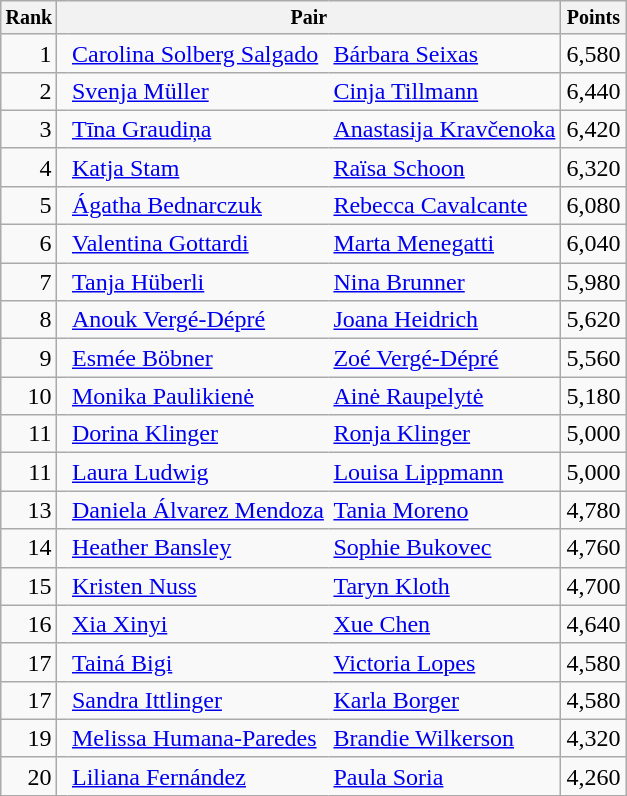<table class="wikitable">
<tr style="font-size:10pt;font-weight:bold">
<th>Rank</th>
<th colspan=3>Pair</th>
<th>Points</th>
</tr>
<tr>
<td align=right>1</td>
<td style="border-right:0px;"></td>
<td style="border-left:0px;border-right:0px;"><a href='#'>Carolina Solberg Salgado</a></td>
<td style="border-left:0px;"><a href='#'>Bárbara Seixas</a></td>
<td align=center>6,580</td>
</tr>
<tr>
<td align=right>2</td>
<td style="border-right:0px;"></td>
<td style="border-left:0px;border-right:0px;"><a href='#'>Svenja Müller</a></td>
<td style="border-left:0px;"><a href='#'>Cinja Tillmann</a></td>
<td align=center>6,440</td>
</tr>
<tr>
<td align=right>3</td>
<td style="border-right:0px;"></td>
<td style="border-left:0px;border-right:0px;"><a href='#'>Tīna Graudiņa</a></td>
<td style="border-left:0px;"><a href='#'>Anastasija Kravčenoka</a></td>
<td align=center>6,420</td>
</tr>
<tr>
<td align=right>4</td>
<td style="border-right:0px;"></td>
<td style="border-left:0px;border-right:0px;"><a href='#'>Katja Stam</a></td>
<td style="border-left:0px;"><a href='#'>Raïsa Schoon</a></td>
<td align=center>6,320</td>
</tr>
<tr>
<td align=right>5</td>
<td style="border-right:0px;"></td>
<td style="border-left:0px;border-right:0px;"><a href='#'>Ágatha Bednarczuk</a></td>
<td style="border-left:0px;"><a href='#'>Rebecca Cavalcante</a></td>
<td align=center>6,080</td>
</tr>
<tr>
<td align=right>6</td>
<td style="border-right:0px;"></td>
<td style="border-left:0px;border-right:0px;"><a href='#'>Valentina Gottardi</a></td>
<td style="border-left:0px;"><a href='#'>Marta Menegatti</a></td>
<td align=center>6,040</td>
</tr>
<tr>
<td align=right>7</td>
<td style="border-right:0px;"></td>
<td style="border-left:0px;border-right:0px;"><a href='#'>Tanja Hüberli</a></td>
<td style="border-left:0px;"><a href='#'>Nina Brunner</a></td>
<td align=center>5,980</td>
</tr>
<tr>
<td align=right>8</td>
<td style="border-right:0px;"></td>
<td style="border-left:0px;border-right:0px;"><a href='#'>Anouk Vergé-Dépré</a></td>
<td style="border-left:0px;"><a href='#'>Joana Heidrich</a></td>
<td align=center>5,620</td>
</tr>
<tr>
<td align=right>9</td>
<td style="border-right:0px;"></td>
<td style="border-left:0px;border-right:0px;"><a href='#'>Esmée Böbner</a></td>
<td style="border-left:0px;"><a href='#'>Zoé Vergé-Dépré</a></td>
<td align=center>5,560</td>
</tr>
<tr>
<td align=right>10</td>
<td style="border-right:0px;"></td>
<td style="border-left:0px;border-right:0px;"><a href='#'>Monika Paulikienė</a></td>
<td style="border-left:0px;"><a href='#'>Ainė Raupelytė</a></td>
<td align=center>5,180</td>
</tr>
<tr>
<td align=right>11</td>
<td style="border-right:0px;"></td>
<td style="border-left:0px;border-right:0px;"><a href='#'>Dorina Klinger</a></td>
<td style="border-left:0px;"><a href='#'>Ronja Klinger</a></td>
<td align=center>5,000</td>
</tr>
<tr>
<td align=right>11</td>
<td style="border-right:0px;"></td>
<td style="border-left:0px;border-right:0px;"><a href='#'>Laura Ludwig</a></td>
<td style="border-left:0px;"><a href='#'>Louisa Lippmann</a></td>
<td align=center>5,000</td>
</tr>
<tr>
<td align=right>13</td>
<td style="border-right:0px;"></td>
<td style="border-left:0px;border-right:0px;"><a href='#'>Daniela Álvarez Mendoza</a></td>
<td style="border-left:0px;"><a href='#'>Tania Moreno</a></td>
<td align=center>4,780</td>
</tr>
<tr>
<td align=right>14</td>
<td style="border-right:0px;"></td>
<td style="border-left:0px;border-right:0px;"><a href='#'>Heather Bansley</a></td>
<td style="border-left:0px;"><a href='#'>Sophie Bukovec</a></td>
<td align=center>4,760</td>
</tr>
<tr>
<td align=right>15</td>
<td style="border-right:0px;"></td>
<td style="border-left:0px;border-right:0px;"><a href='#'>Kristen Nuss</a></td>
<td style="border-left:0px;"><a href='#'>Taryn Kloth</a></td>
<td align=center>4,700</td>
</tr>
<tr>
<td align=right>16</td>
<td style="border-right:0px;"></td>
<td style="border-left:0px;border-right:0px;"><a href='#'>Xia Xinyi</a></td>
<td style="border-left:0px;"><a href='#'>Xue Chen</a></td>
<td align=center>4,640</td>
</tr>
<tr>
<td align=right>17</td>
<td style="border-right:0px;"></td>
<td style="border-left:0px;border-right:0px;"><a href='#'>Tainá Bigi</a></td>
<td style="border-left:0px;"><a href='#'>Victoria Lopes</a></td>
<td align=center>4,580</td>
</tr>
<tr>
<td align=right>17</td>
<td style="border-right:0px;"></td>
<td style="border-left:0px;border-right:0px;"><a href='#'>Sandra Ittlinger</a></td>
<td style="border-left:0px;"><a href='#'>Karla Borger</a></td>
<td align=center>4,580</td>
</tr>
<tr>
<td align=right>19</td>
<td style="border-right:0px;"></td>
<td style="border-left:0px;border-right:0px;"><a href='#'>Melissa Humana-Paredes</a></td>
<td style="border-left:0px;"><a href='#'>Brandie Wilkerson</a></td>
<td align=center>4,320</td>
</tr>
<tr>
<td align=right>20</td>
<td style="border-right:0px;"></td>
<td style="border-left:0px;border-right:0px;"><a href='#'>Liliana Fernández</a></td>
<td style="border-left:0px;"><a href='#'>Paula Soria</a></td>
<td align=center>4,260</td>
</tr>
</table>
